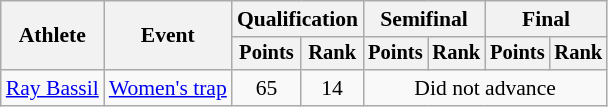<table class="wikitable" style="font-size:90%">
<tr>
<th rowspan="2">Athlete</th>
<th rowspan="2">Event</th>
<th colspan=2>Qualification</th>
<th colspan=2>Semifinal</th>
<th colspan=2>Final</th>
</tr>
<tr style="font-size:95%">
<th>Points</th>
<th>Rank</th>
<th>Points</th>
<th>Rank</th>
<th>Points</th>
<th>Rank</th>
</tr>
<tr align=center>
<td align=left><a href='#'>Ray Bassil</a></td>
<td align=left><a href='#'>Women's trap</a></td>
<td>65</td>
<td>14</td>
<td colspan=4>Did not advance</td>
</tr>
</table>
